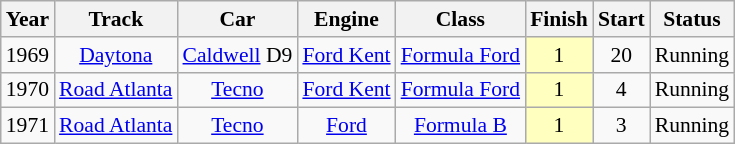<table class="wikitable" style="text-align:center; font-size:90%">
<tr>
<th>Year</th>
<th>Track</th>
<th>Car</th>
<th>Engine</th>
<th>Class</th>
<th>Finish</th>
<th>Start</th>
<th>Status</th>
</tr>
<tr>
<td>1969</td>
<td><a href='#'>Daytona</a></td>
<td><a href='#'>Caldwell</a> D9</td>
<td><a href='#'>Ford Kent</a></td>
<td><a href='#'>Formula Ford</a></td>
<td style="background:#FFFFBF;">1</td>
<td>20</td>
<td>Running</td>
</tr>
<tr>
<td>1970</td>
<td><a href='#'>Road Atlanta</a></td>
<td><a href='#'>Tecno</a></td>
<td><a href='#'>Ford Kent</a></td>
<td><a href='#'>Formula Ford</a></td>
<td style="background:#FFFFBF;">1</td>
<td>4</td>
<td>Running</td>
</tr>
<tr>
<td>1971</td>
<td><a href='#'>Road Atlanta</a></td>
<td><a href='#'>Tecno</a></td>
<td><a href='#'>Ford</a></td>
<td><a href='#'>Formula B</a></td>
<td style="background:#FFFFBF;">1</td>
<td>3</td>
<td>Running</td>
</tr>
</table>
